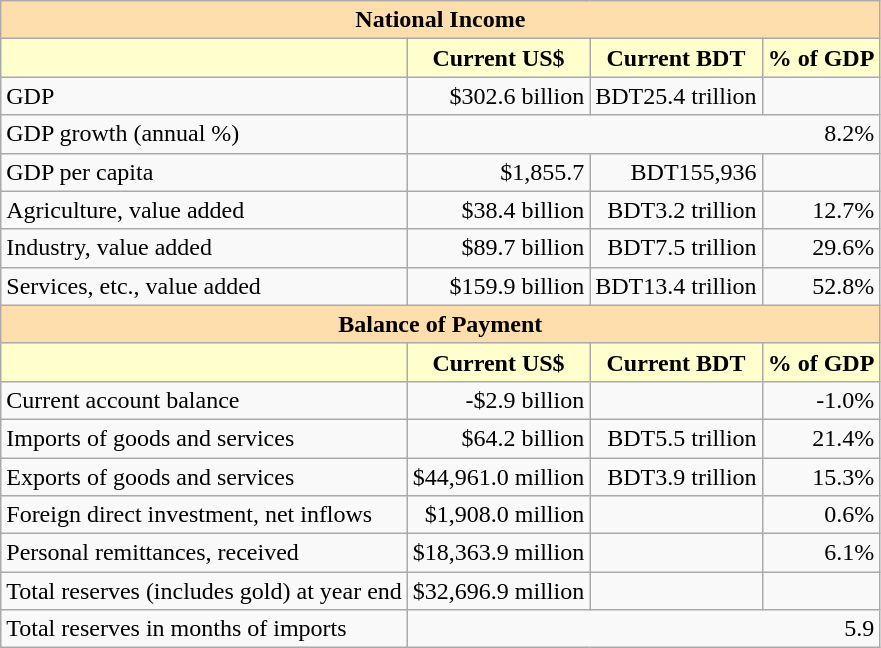<table class="wikitable">
<tr>
<th colspan="4" style="background: #ffdead;">National Income</th>
</tr>
<tr>
<th style="background: #ffffcd;"></th>
<th style="background: #ffffcd;">Current US$</th>
<th style="background: #ffffcd;">Current BDT</th>
<th style="background: #ffffcd;">% of GDP</th>
</tr>
<tr>
<td>GDP</td>
<td style="text-align: right;">$302.6 billion</td>
<td style="text-align: right;">BDT25.4 trillion</td>
<td style="text-align: right;"></td>
</tr>
<tr>
<td>GDP growth (annual %)</td>
<td colspan="3"  style="text-align: right;">8.2%</td>
</tr>
<tr>
<td>GDP per capita</td>
<td style="text-align: right;">$1,855.7</td>
<td style="text-align: right;">BDT155,936</td>
<td style="text-align: right;"></td>
</tr>
<tr>
<td>Agriculture, value added</td>
<td style="text-align: right;">$38.4 billion</td>
<td style="text-align: right;">BDT3.2 trillion</td>
<td style="text-align: right;">12.7%</td>
</tr>
<tr>
<td>Industry, value added</td>
<td style="text-align: right;">$89.7 billion</td>
<td style="text-align: right;">BDT7.5 trillion</td>
<td style="text-align: right;">29.6%</td>
</tr>
<tr>
<td>Services, etc., value added</td>
<td style="text-align: right;">$159.9 billion</td>
<td style="text-align: right;">BDT13.4 trillion</td>
<td style="text-align: right;">52.8%</td>
</tr>
<tr>
<th colspan="4" style="background: #ffdead;">Balance of Payment</th>
</tr>
<tr>
<th style="background: #ffffcd;"></th>
<th style="background: #ffffcd;">Current US$</th>
<th style="background: #ffffcd;">Current BDT</th>
<th style="background: #ffffcd;">% of GDP</th>
</tr>
<tr>
<td>Current account balance</td>
<td style="text-align: right;">-$2.9 billion</td>
<td style="text-align: right;"></td>
<td style="text-align: right;">-1.0%</td>
</tr>
<tr>
<td>Imports of goods and services</td>
<td style="text-align: right;">$64.2 billion</td>
<td style="text-align: right;">BDT5.5 trillion</td>
<td style="text-align: right;">21.4%</td>
</tr>
<tr>
<td>Exports of goods and services</td>
<td style="text-align: right;">$44,961.0 million</td>
<td style="text-align: right;">BDT3.9 trillion</td>
<td style="text-align: right;">15.3%</td>
</tr>
<tr>
<td>Foreign direct investment, net inflows</td>
<td style="text-align: right;">$1,908.0 million</td>
<td style="text-align: right;"></td>
<td style="text-align: right;">0.6%</td>
</tr>
<tr>
<td>Personal remittances, received</td>
<td style="text-align: right;">$18,363.9 million</td>
<td style="text-align: right;"></td>
<td style="text-align: right;">6.1%</td>
</tr>
<tr>
<td>Total reserves (includes gold) at year end</td>
<td style="text-align: right;">$32,696.9 million</td>
<td style="text-align: right;"></td>
<td style="text-align: right;"></td>
</tr>
<tr>
<td>Total reserves in months of imports</td>
<td colspan="3"  style="text-align: right;">5.9</td>
</tr>
</table>
